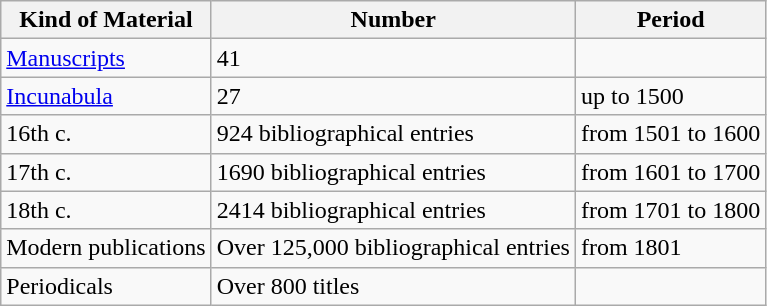<table class="wikitable">
<tr>
<th>Kind of Material</th>
<th>Number</th>
<th>Period</th>
</tr>
<tr>
<td><a href='#'>Manuscripts</a></td>
<td>41</td>
<td></td>
</tr>
<tr>
<td><a href='#'>Incunabula</a></td>
<td>27</td>
<td>up to 1500</td>
</tr>
<tr>
<td>16th c.</td>
<td>924 bibliographical entries</td>
<td>from 1501 to 1600</td>
</tr>
<tr>
<td>17th c.</td>
<td>1690 bibliographical entries</td>
<td>from 1601 to 1700</td>
</tr>
<tr>
<td>18th c.</td>
<td>2414 bibliographical entries</td>
<td>from 1701 to 1800</td>
</tr>
<tr>
<td>Modern publications</td>
<td>Over 125,000 bibliographical entries</td>
<td>from 1801</td>
</tr>
<tr>
<td>Periodicals</td>
<td>Over 800 titles</td>
<td></td>
</tr>
</table>
